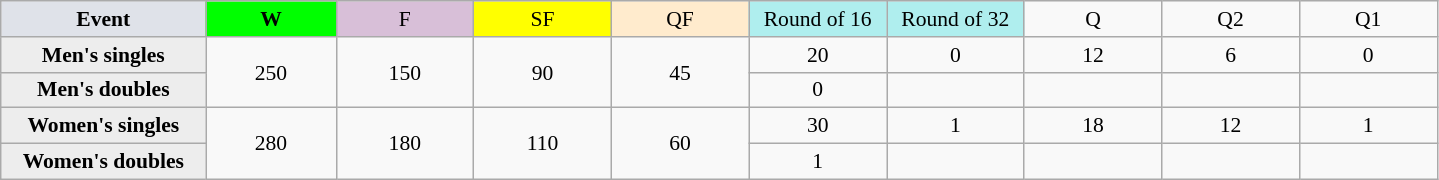<table class=wikitable style=font-size:90%;text-align:center>
<tr>
<td style="width:130px; background:#dfe2e9;"><strong>Event</strong></td>
<td style="width:80px; background:lime;"><strong>W</strong></td>
<td style="width:85px; background:thistle;">F</td>
<td style="width:85px; background:#ff0;">SF</td>
<td style="width:85px; background:#ffebcd;">QF</td>
<td style="width:85px; background:#afeeee;">Round of 16</td>
<td style="width:85px; background:#afeeee;">Round of 32</td>
<td width=85>Q</td>
<td width=85>Q2</td>
<td width=85>Q1</td>
</tr>
<tr>
<th style="background:#ededed;">Men's singles</th>
<td rowspan=2>250</td>
<td rowspan=2>150</td>
<td rowspan=2>90</td>
<td rowspan=2>45</td>
<td>20</td>
<td>0</td>
<td>12</td>
<td>6</td>
<td>0</td>
</tr>
<tr>
<th style="background:#ededed;">Men's doubles</th>
<td>0</td>
<td></td>
<td></td>
<td></td>
<td></td>
</tr>
<tr>
<th style="background:#ededed;">Women's singles</th>
<td rowspan=2>280</td>
<td rowspan=2>180</td>
<td rowspan=2>110</td>
<td rowspan=2>60</td>
<td>30</td>
<td>1</td>
<td>18</td>
<td>12</td>
<td>1</td>
</tr>
<tr>
<th style="background:#ededed;">Women's doubles</th>
<td>1</td>
<td></td>
<td></td>
<td></td>
<td></td>
</tr>
</table>
